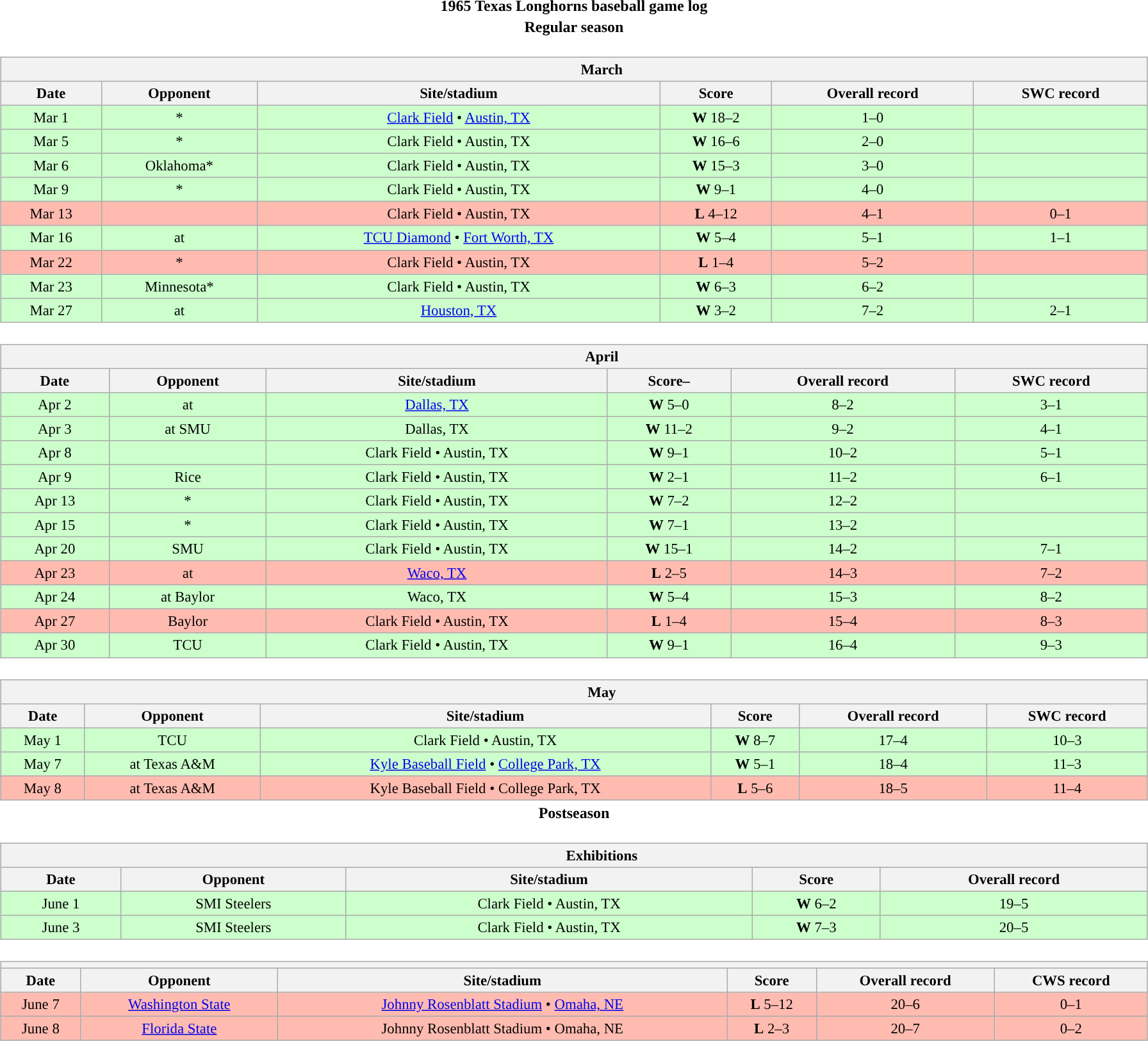<table class="toccolours" width=95% style="margin:1.5em auto; text-align:center;">
<tr>
<th colspan=2>1965 Texas Longhorns baseball game log</th>
</tr>
<tr>
<th colspan=2>Regular season</th>
</tr>
<tr valign="top">
<td><br><table class="wikitable collapsible collapsed" style="margin:auto; font-size:95%; width:100%">
<tr>
<th colspan=11 style="padding-left:4em;">March</th>
</tr>
<tr>
<th>Date</th>
<th>Opponent</th>
<th>Site/stadium</th>
<th>Score</th>
<th>Overall record</th>
<th>SWC record</th>
</tr>
<tr bgcolor=ccffcc>
<td>Mar 1</td>
<td>*</td>
<td><a href='#'>Clark Field</a> • <a href='#'>Austin, TX</a></td>
<td><strong>W</strong> 18–2</td>
<td>1–0</td>
<td></td>
</tr>
<tr bgcolor=ccffcc>
<td>Mar 5</td>
<td>*</td>
<td>Clark Field • Austin, TX</td>
<td><strong>W</strong> 16–6</td>
<td>2–0</td>
<td></td>
</tr>
<tr bgcolor=ccffcc>
<td>Mar 6</td>
<td>Oklahoma*</td>
<td>Clark Field • Austin, TX</td>
<td><strong>W</strong> 15–3</td>
<td>3–0</td>
<td></td>
</tr>
<tr bgcolor=ccffcc>
<td>Mar 9</td>
<td>*</td>
<td>Clark Field • Austin, TX</td>
<td><strong>W</strong> 9–1</td>
<td>4–0</td>
<td></td>
</tr>
<tr bgcolor=ffbbb>
<td>Mar 13</td>
<td></td>
<td>Clark Field • Austin, TX</td>
<td><strong>L</strong> 4–12</td>
<td>4–1</td>
<td>0–1</td>
</tr>
<tr bgcolor=ccffcc>
<td>Mar 16</td>
<td>at </td>
<td><a href='#'>TCU Diamond</a> • <a href='#'>Fort Worth, TX</a></td>
<td><strong>W</strong> 5–4</td>
<td>5–1</td>
<td>1–1</td>
</tr>
<tr bgcolor=ffbbb>
<td>Mar 22</td>
<td>*</td>
<td>Clark Field • Austin, TX</td>
<td><strong>L</strong> 1–4</td>
<td>5–2</td>
<td></td>
</tr>
<tr bgcolor=ccffcc>
<td>Mar 23</td>
<td>Minnesota*</td>
<td>Clark Field • Austin, TX</td>
<td><strong>W</strong> 6–3</td>
<td>6–2</td>
<td></td>
</tr>
<tr bgcolor=ccffcc>
<td>Mar 27</td>
<td>at </td>
<td><a href='#'>Houston, TX</a></td>
<td><strong>W</strong> 3–2</td>
<td>7–2</td>
<td>2–1</td>
</tr>
</table>
</td>
</tr>
<tr>
<td><br><table class="wikitable collapsible collapsed" style="margin:auto; font-size:95%; width:100%">
<tr>
<th colspan=11 style="padding-left:4em;">April</th>
</tr>
<tr>
<th>Date</th>
<th>Opponent</th>
<th>Site/stadium</th>
<th>Score–</th>
<th>Overall record</th>
<th>SWC record</th>
</tr>
<tr bgcolor=ccffcc>
<td>Apr 2</td>
<td>at </td>
<td><a href='#'>Dallas, TX</a></td>
<td><strong>W</strong> 5–0</td>
<td>8–2</td>
<td>3–1</td>
</tr>
<tr bgcolor=ccffcc>
<td>Apr 3</td>
<td>at SMU</td>
<td>Dallas, TX</td>
<td><strong>W</strong> 11–2</td>
<td>9–2</td>
<td>4–1</td>
</tr>
<tr bgcolor=ccffcc>
<td>Apr 8</td>
<td></td>
<td>Clark Field • Austin, TX</td>
<td><strong>W</strong> 9–1</td>
<td>10–2</td>
<td>5–1</td>
</tr>
<tr bgcolor=ccffcc>
<td>Apr 9</td>
<td>Rice</td>
<td>Clark Field • Austin, TX</td>
<td><strong>W</strong> 2–1</td>
<td>11–2</td>
<td>6–1</td>
</tr>
<tr bgcolor=ccffcc>
<td>Apr 13</td>
<td>*</td>
<td>Clark Field • Austin, TX</td>
<td><strong>W</strong> 7–2</td>
<td>12–2</td>
<td></td>
</tr>
<tr bgcolor=ccffcc>
<td>Apr 15</td>
<td>*</td>
<td>Clark Field • Austin, TX</td>
<td><strong>W</strong> 7–1</td>
<td>13–2</td>
<td></td>
</tr>
<tr bgcolor=ccffcc>
<td>Apr 20</td>
<td>SMU</td>
<td>Clark Field • Austin, TX</td>
<td><strong>W</strong> 15–1</td>
<td>14–2</td>
<td>7–1</td>
</tr>
<tr bgcolor=ffbbb>
<td>Apr 23</td>
<td>at </td>
<td><a href='#'>Waco, TX</a></td>
<td><strong>L</strong> 2–5</td>
<td>14–3</td>
<td>7–2</td>
</tr>
<tr bgcolor=ccffcc>
<td>Apr 24</td>
<td>at Baylor</td>
<td>Waco, TX</td>
<td><strong>W</strong> 5–4</td>
<td>15–3</td>
<td>8–2</td>
</tr>
<tr bgcolor=ffbbb>
<td>Apr 27</td>
<td>Baylor</td>
<td>Clark Field • Austin, TX</td>
<td><strong>L</strong> 1–4</td>
<td>15–4</td>
<td>8–3</td>
</tr>
<tr bgcolor=ccffcc>
<td>Apr 30</td>
<td>TCU</td>
<td>Clark Field • Austin, TX</td>
<td><strong>W</strong> 9–1</td>
<td>16–4</td>
<td>9–3</td>
</tr>
</table>
</td>
</tr>
<tr>
<td><br><table class="wikitable collapsible collapsed" style="margin:auto; font-size:95%; width:100%">
<tr>
<th colspan=11 style="padding-left:4em;">May</th>
</tr>
<tr>
<th>Date</th>
<th>Opponent</th>
<th>Site/stadium</th>
<th>Score</th>
<th>Overall record</th>
<th>SWC record</th>
</tr>
<tr bgcolor=ccffcc>
<td>May 1</td>
<td>TCU</td>
<td>Clark Field • Austin, TX</td>
<td><strong>W</strong> 8–7</td>
<td>17–4</td>
<td>10–3</td>
</tr>
<tr bgcolor=ccffcc>
<td>May 7</td>
<td>at Texas A&M</td>
<td><a href='#'>Kyle Baseball Field</a> • <a href='#'>College Park, TX</a></td>
<td><strong>W</strong> 5–1</td>
<td>18–4</td>
<td>11–3</td>
</tr>
<tr bgcolor=ffbbb>
<td>May 8</td>
<td>at Texas A&M</td>
<td>Kyle Baseball Field • College Park, TX</td>
<td><strong>L</strong> 5–6</td>
<td>18–5</td>
<td>11–4</td>
</tr>
</table>
</td>
</tr>
<tr>
<th colspan=2>Postseason</th>
</tr>
<tr valign="top">
<td><br><table class="wikitable collapsible collapsed" style="margin:auto; font-size:95%; width:100%">
<tr>
<th colspan=11 style="padding-left:4em; ">Exhibitions</th>
</tr>
<tr>
<th>Date</th>
<th>Opponent</th>
<th>Site/stadium</th>
<th>Score</th>
<th>Overall record</th>
</tr>
<tr bgcolor=ccffcc>
<td>June 1</td>
<td>SMI Steelers</td>
<td>Clark Field • Austin, TX</td>
<td><strong>W</strong> 6–2</td>
<td>19–5</td>
</tr>
<tr bgcolor=ccffcc>
<td>June 3</td>
<td>SMI Steelers</td>
<td>Clark Field • Austin, TX</td>
<td><strong>W</strong> 7–3</td>
<td>20–5</td>
</tr>
</table>
</td>
</tr>
<tr>
<td><br><table class="wikitable collapsible collapsed" style="margin:auto; font-size:95%; width:100%">
<tr>
<th colspan=11 style="padding-left:4em; "></th>
</tr>
<tr>
<th>Date</th>
<th>Opponent</th>
<th>Site/stadium</th>
<th>Score</th>
<th>Overall record</th>
<th>CWS record</th>
</tr>
<tr bgcolor=ffbbb>
<td>June 7</td>
<td><a href='#'>Washington State</a></td>
<td><a href='#'>Johnny Rosenblatt Stadium</a> • <a href='#'>Omaha, NE</a></td>
<td><strong>L</strong> 5–12</td>
<td>20–6</td>
<td>0–1</td>
</tr>
<tr bgcolor=ffbbb>
<td>June 8</td>
<td><a href='#'>Florida State</a></td>
<td>Johnny Rosenblatt Stadium • Omaha, NE</td>
<td><strong>L</strong> 2–3</td>
<td>20–7</td>
<td>0–2</td>
</tr>
</table>
</td>
</tr>
</table>
